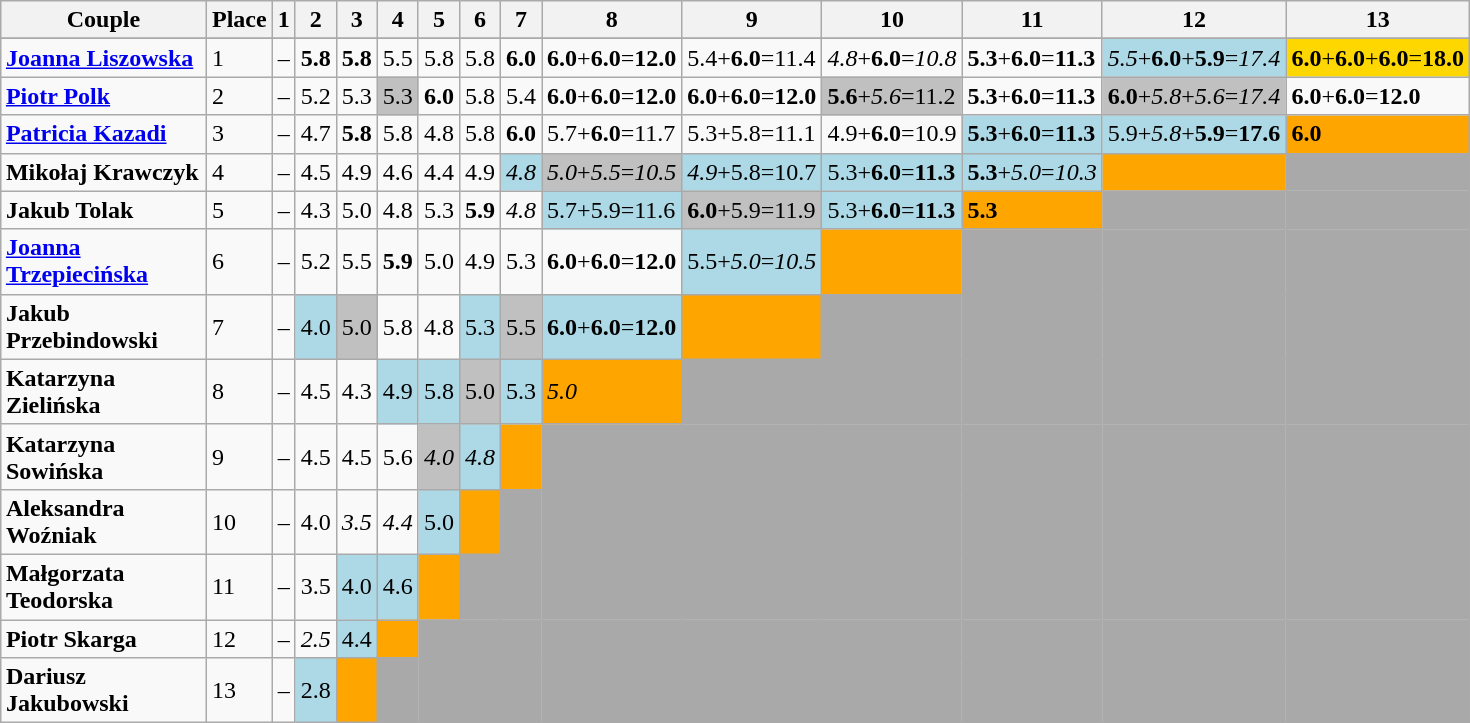<table class="wikitable sortable" style="margin:auto;">
<tr>
<th width="130">Couple</th>
<th>Place</th>
<th>1</th>
<th>2</th>
<th>3</th>
<th>4</th>
<th>5</th>
<th>6</th>
<th>7</th>
<th>8</th>
<th>9</th>
<th>10</th>
<th>11</th>
<th>12</th>
<th>13</th>
</tr>
<tr>
</tr>
<tr>
<td><strong><a href='#'>Joanna Liszowska</a></strong></td>
<td>1</td>
<td>–</td>
<td><span><strong>5.8</strong></span></td>
<td><span><strong>5.8</strong></span></td>
<td>5.5</td>
<td>5.8</td>
<td>5.8</td>
<td><span><strong>6.0</strong></span></td>
<td><span><strong>6.0</strong></span>+<span><strong>6.0</strong></span>=<span><strong>12.0</strong></span></td>
<td>5.4+<span><strong>6.0</strong></span>=11.4</td>
<td><span><em>4.8</em></span>+<span><strong>6.0</strong></span>=<span><em>10.8</em></span></td>
<td><span><strong>5.3</strong></span>+<span><strong>6.0</strong></span>=<span><strong>11.3</strong></span></td>
<td style="background:lightblue;"><span><em>5.5</em></span>+<span><strong>6.0</strong></span>+<span><strong>5.9</strong></span>=<span><em>17.4</em></span></td>
<td style="background:gold;"><span><strong>6.0</strong></span>+<span><strong>6.0</strong></span>+<span><strong>6.0</strong></span>=<span><strong>18.0</strong></span></td>
</tr>
<tr>
<td><strong><a href='#'>Piotr Polk</a></strong></td>
<td>2</td>
<td>–</td>
<td>5.2</td>
<td>5.3</td>
<td bgcolor="silver">5.3</td>
<td><span><strong>6.0</strong></span></td>
<td>5.8</td>
<td>5.4</td>
<td><span><strong>6.0</strong></span>+<span><strong>6.0</strong></span>=<span><strong>12.0</strong></span></td>
<td><span><strong>6.0</strong></span>+<span><strong>6.0</strong></span>=<span><strong>12.0</strong></span></td>
<td bgcolor="silver"><span><strong>5.6</strong></span>+<span><em>5.6</em></span>=11.2</td>
<td><span><strong>5.3</strong></span>+<span><strong>6.0</strong></span>=<span><strong>11.3</strong></span></td>
<td bgcolor="silver"><span><strong>6.0</strong></span>+<span><em>5.8</em></span>+<span><em>5.6</em></span>=<span><em>17.4</em></span></td>
<td><span><strong>6.0</strong></span>+<span><strong>6.0</strong></span>=<span><strong>12.0</strong></span></td>
</tr>
<tr>
<td><strong><a href='#'>Patricia Kazadi</a></strong></td>
<td>3</td>
<td>–</td>
<td>4.7</td>
<td><span><strong>5.8</strong></span></td>
<td>5.8</td>
<td>4.8</td>
<td>5.8</td>
<td><span><strong>6.0</strong></span></td>
<td>5.7+<span><strong>6.0</strong></span>=11.7</td>
<td>5.3+5.8=11.1</td>
<td>4.9+<span><strong>6.0</strong></span>=10.9</td>
<td style="background:lightblue;"><span><strong>5.3</strong></span>+<span><strong>6.0</strong></span>=<span><strong>11.3</strong></span></td>
<td style="background:lightblue;">5.9+<span><em>5.8</em></span>+<span><strong>5.9</strong></span>=<span><strong>17.6</strong></span></td>
<td style="background:orange;"><span><strong>6.0</strong></span></td>
</tr>
<tr>
<td><strong>Mikołaj Krawczyk</strong></td>
<td>4</td>
<td>–</td>
<td>4.5</td>
<td>4.9</td>
<td>4.6</td>
<td>4.4</td>
<td>4.9</td>
<td style="background:lightblue;"><span><em>4.8</em></span></td>
<td bgcolor="silver"><span><em>5.0</em></span>+<span><em>5.5</em></span>=<span><em>10.5</em></span></td>
<td style="background:lightblue;"><span><em>4.9</em></span>+5.8=10.7</td>
<td style="background:lightblue;">5.3+<span><strong>6.0</strong></span>=<span><strong>11.3</strong></span></td>
<td style="background:lightblue;"><span><strong>5.3</strong></span>+<span><em>5.0</em></span>=<span><em>10.3</em></span></td>
<td style="background:orange;"></td>
<td style="background:darkgray;"></td>
</tr>
<tr>
<td><strong>Jakub Tolak</strong></td>
<td>5</td>
<td>–</td>
<td>4.3</td>
<td>5.0</td>
<td>4.8</td>
<td>5.3</td>
<td><span><strong>5.9</strong></span></td>
<td><span><em>4.8</em></span></td>
<td style="background:lightblue;">5.7+5.9=11.6</td>
<td bgcolor="silver"><span><strong>6.0</strong></span>+5.9=11.9</td>
<td style="background:lightblue;">5.3+<span><strong>6.0</strong></span>=<span><strong>11.3</strong></span></td>
<td style="background:orange;"><span><strong>5.3</strong></span></td>
<td style="background:darkgray;"></td>
<td style="background:darkgray;"></td>
</tr>
<tr>
<td><strong><a href='#'>Joanna Trzepiecińska</a></strong></td>
<td>6</td>
<td>–</td>
<td>5.2</td>
<td>5.5</td>
<td><span><strong>5.9</strong></span></td>
<td>5.0</td>
<td>4.9</td>
<td>5.3</td>
<td><span><strong>6.0</strong></span>+<span><strong>6.0</strong></span>=<span><strong>12.0</strong></span></td>
<td style="background:lightblue;">5.5+<span><em>5.0</em></span>=<span><em>10.5</em></span></td>
<td style="background:orange;"></td>
<td style="background:darkgray;"></td>
<td style="background:darkgray;"></td>
<td style="background:darkgray;"></td>
</tr>
<tr>
<td><strong>Jakub Przebindowski</strong></td>
<td>7</td>
<td>–</td>
<td style="background:lightblue;">4.0</td>
<td bgcolor="silver">5.0</td>
<td>5.8</td>
<td>4.8</td>
<td style="background:lightblue;">5.3</td>
<td bgcolor="silver">5.5</td>
<td style="background:lightblue;"><span><strong>6.0</strong></span>+<span><strong>6.0</strong></span>=<span><strong>12.0</strong></span></td>
<td style="background:orange;"></td>
<td style="background:darkgray;"></td>
<td style="background:darkgray;"></td>
<td style="background:darkgray;"></td>
<td style="background:darkgray;"></td>
</tr>
<tr>
<td><strong>Katarzyna Zielińska</strong></td>
<td>8</td>
<td>–</td>
<td>4.5</td>
<td>4.3</td>
<td style="background:lightblue;">4.9</td>
<td style="background:lightblue;">5.8</td>
<td bgcolor="silver">5.0</td>
<td style="background:lightblue;">5.3</td>
<td style="background:orange;"><span><em>5.0</em></span></td>
<td style="background:darkgray;"></td>
<td style="background:darkgray;"></td>
<td style="background:darkgray;"></td>
<td style="background:darkgray;"></td>
<td style="background:darkgray;"></td>
</tr>
<tr>
<td><strong>Katarzyna Sowińska</strong></td>
<td>9</td>
<td>–</td>
<td>4.5</td>
<td>4.5</td>
<td>5.6</td>
<td bgcolor="silver"><span><em>4.0</em></span></td>
<td style="background:lightblue;"><span><em>4.8</em></span></td>
<td style="background:orange;"></td>
<td style="background:darkgray;"></td>
<td style="background:darkgray;"></td>
<td style="background:darkgray;"></td>
<td style="background:darkgray;"></td>
<td style="background:darkgray;"></td>
<td style="background:darkgray;"></td>
</tr>
<tr>
<td><strong>Aleksandra Woźniak</strong></td>
<td>10</td>
<td>–</td>
<td>4.0</td>
<td><span><em>3.5</em></span></td>
<td><span><em>4.4</em></span></td>
<td style="background:lightblue;">5.0</td>
<td style="background:orange;"></td>
<td style="background:darkgray;"></td>
<td style="background:darkgray;"></td>
<td style="background:darkgray;"></td>
<td style="background:darkgray;"></td>
<td style="background:darkgray;"></td>
<td style="background:darkgray;"></td>
<td style="background:darkgray;"></td>
</tr>
<tr>
<td><strong>Małgorzata Teodorska</strong></td>
<td>11</td>
<td>–</td>
<td>3.5</td>
<td style="background:lightblue;">4.0</td>
<td style="background:lightblue;">4.6</td>
<td style="background:orange;"></td>
<td style="background:darkgray;"></td>
<td style="background:darkgray;"></td>
<td style="background:darkgray;"></td>
<td style="background:darkgray;"></td>
<td style="background:darkgray;"></td>
<td style="background:darkgray;"></td>
<td style="background:darkgray;"></td>
<td style="background:darkgray;"></td>
</tr>
<tr>
<td><strong>Piotr Skarga</strong></td>
<td>12</td>
<td>–</td>
<td><span><em>2.5</em></span></td>
<td style="background:lightblue;">4.4</td>
<td style="background:orange;"></td>
<td style="background:darkgray;"></td>
<td style="background:darkgray;"></td>
<td style="background:darkgray;"></td>
<td style="background:darkgray;"></td>
<td style="background:darkgray;"></td>
<td style="background:darkgray;"></td>
<td style="background:darkgray;"></td>
<td style="background:darkgray;"></td>
<td style="background:darkgray;"></td>
</tr>
<tr>
<td><strong>Dariusz Jakubowski</strong></td>
<td>13</td>
<td>–</td>
<td style="background:lightblue;">2.8</td>
<td style="background:orange;"></td>
<td style="background:darkgray;"></td>
<td style="background:darkgray;"></td>
<td style="background:darkgray;"></td>
<td style="background:darkgray;"></td>
<td style="background:darkgray;"></td>
<td style="background:darkgray;"></td>
<td style="background:darkgray;"></td>
<td style="background:darkgray;"></td>
<td style="background:darkgray;"></td>
<td style="background:darkgray;"></td>
</tr>
</table>
